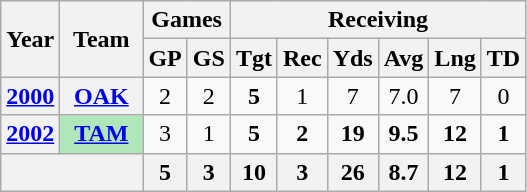<table class="wikitable" style="text-align:center">
<tr>
<th rowspan="2">Year</th>
<th rowspan="2">Team</th>
<th colspan="2">Games</th>
<th colspan="6">Receiving</th>
</tr>
<tr>
<th>GP</th>
<th>GS</th>
<th>Tgt</th>
<th>Rec</th>
<th>Yds</th>
<th>Avg</th>
<th>Lng</th>
<th>TD</th>
</tr>
<tr>
<th><a href='#'>2000</a></th>
<th><a href='#'>OAK</a></th>
<td>2</td>
<td>2</td>
<td><strong>5</strong></td>
<td>1</td>
<td>7</td>
<td>7.0</td>
<td>7</td>
<td>0</td>
</tr>
<tr>
<th><a href='#'>2002</a></th>
<th style="background:#afe6ba; width:3em;"><a href='#'>TAM</a></th>
<td>3</td>
<td>1</td>
<td><strong>5</strong></td>
<td><strong>2</strong></td>
<td><strong>19</strong></td>
<td><strong>9.5</strong></td>
<td><strong>12</strong></td>
<td><strong>1</strong></td>
</tr>
<tr>
<th colspan="2"></th>
<th>5</th>
<th>3</th>
<th>10</th>
<th>3</th>
<th>26</th>
<th>8.7</th>
<th>12</th>
<th>1</th>
</tr>
</table>
